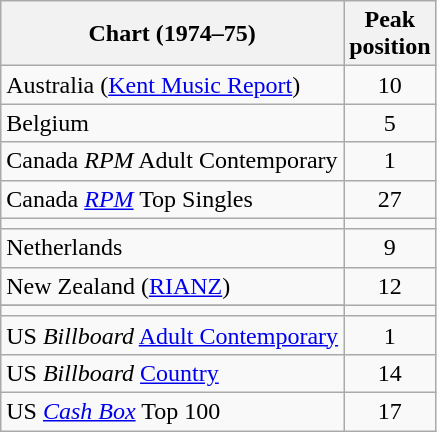<table class="wikitable sortable">
<tr>
<th align="left">Chart (1974–75)</th>
<th align="left">Peak<br>position</th>
</tr>
<tr>
<td>Australia (<a href='#'>Kent Music Report</a>)</td>
<td style="text-align:center;">10</td>
</tr>
<tr>
<td>Belgium</td>
<td style="text-align:center;">5</td>
</tr>
<tr>
<td>Canada <em>RPM</em> Adult Contemporary</td>
<td style="text-align:center;">1</td>
</tr>
<tr>
<td>Canada <em><a href='#'>RPM</a></em> Top Singles</td>
<td style="text-align:center;">27</td>
</tr>
<tr>
<td></td>
</tr>
<tr>
<td>Netherlands</td>
<td style="text-align:center;">9</td>
</tr>
<tr>
<td>New Zealand (<a href='#'>RIANZ</a>)</td>
<td style="text-align:center;">12</td>
</tr>
<tr>
</tr>
<tr>
<td></td>
</tr>
<tr>
<td>US <em>Billboard</em> <a href='#'>Adult Contemporary</a></td>
<td align="center">1</td>
</tr>
<tr>
<td>US <em>Billboard</em> <a href='#'>Country</a></td>
<td style="text-align:center;">14</td>
</tr>
<tr>
<td>US <a href='#'><em>Cash Box</em></a> Top 100</td>
<td style="text-align:center;">17</td>
</tr>
</table>
